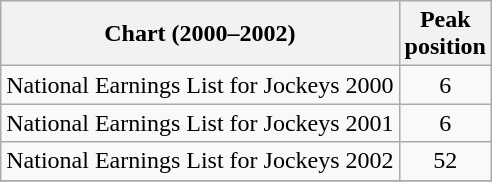<table class="wikitable sortable">
<tr>
<th>Chart (2000–2002)</th>
<th>Peak<br>position</th>
</tr>
<tr>
<td>National Earnings List for Jockeys 2000</td>
<td style="text-align:center;">6</td>
</tr>
<tr>
<td>National Earnings List for Jockeys 2001</td>
<td style="text-align:center;">6</td>
</tr>
<tr>
<td>National Earnings List for Jockeys 2002</td>
<td style="text-align:center;">52</td>
</tr>
<tr>
</tr>
</table>
